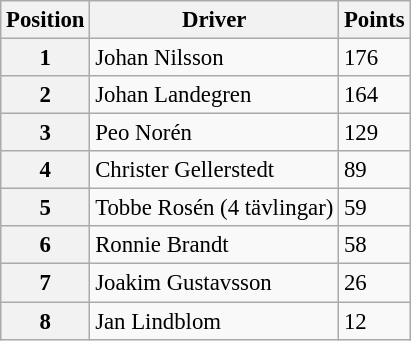<table class="wikitable" style="font-size: 95%">
<tr>
<th>Position</th>
<th>Driver</th>
<th>Points</th>
</tr>
<tr>
<th>1</th>
<td>Johan Nilsson</td>
<td>176</td>
</tr>
<tr>
<th>2</th>
<td>Johan Landegren</td>
<td>164</td>
</tr>
<tr>
<th>3</th>
<td>Peo Norén</td>
<td>129</td>
</tr>
<tr>
<th>4</th>
<td>Christer Gellerstedt</td>
<td>89</td>
</tr>
<tr>
<th>5</th>
<td>Tobbe Rosén (4 tävlingar)</td>
<td>59</td>
</tr>
<tr>
<th>6</th>
<td>Ronnie Brandt</td>
<td>58</td>
</tr>
<tr>
<th>7</th>
<td>Joakim Gustavsson</td>
<td>26</td>
</tr>
<tr>
<th>8</th>
<td>Jan Lindblom</td>
<td>12</td>
</tr>
</table>
